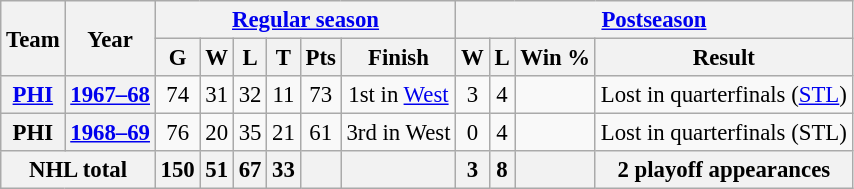<table class="wikitable" style="font-size: 95%; text-align:center;">
<tr>
<th rowspan="2">Team</th>
<th rowspan="2">Year</th>
<th colspan="6"><a href='#'>Regular season</a></th>
<th colspan="4"><a href='#'>Postseason</a></th>
</tr>
<tr>
<th>G</th>
<th>W</th>
<th>L</th>
<th>T</th>
<th>Pts</th>
<th>Finish</th>
<th>W</th>
<th>L</th>
<th>Win %</th>
<th>Result</th>
</tr>
<tr>
<th><a href='#'>PHI</a></th>
<th><a href='#'>1967–68</a></th>
<td>74</td>
<td>31</td>
<td>32</td>
<td>11</td>
<td>73</td>
<td>1st in <a href='#'>West</a></td>
<td>3</td>
<td>4</td>
<td></td>
<td>Lost in quarterfinals (<a href='#'>STL</a>)</td>
</tr>
<tr>
<th>PHI</th>
<th><a href='#'>1968–69</a></th>
<td>76</td>
<td>20</td>
<td>35</td>
<td>21</td>
<td>61</td>
<td>3rd in West</td>
<td>0</td>
<td>4</td>
<td></td>
<td>Lost in quarterfinals (STL)</td>
</tr>
<tr>
<th colspan="2">NHL total</th>
<th>150</th>
<th>51</th>
<th>67</th>
<th>33</th>
<th> </th>
<th> </th>
<th>3</th>
<th>8</th>
<th></th>
<th>2 playoff appearances</th>
</tr>
</table>
